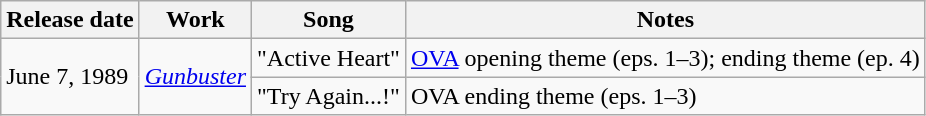<table class=wikitable>
<tr>
<th>Release date</th>
<th>Work</th>
<th>Song</th>
<th>Notes</th>
</tr>
<tr>
<td rowspan="2">June 7, 1989</td>
<td rowspan="2"><em><a href='#'>Gunbuster</a></em></td>
<td>"Active Heart"</td>
<td><a href='#'>OVA</a> opening theme (eps. 1–3); ending theme (ep. 4)</td>
</tr>
<tr>
<td>"Try Again...!"</td>
<td>OVA ending theme (eps. 1–3)</td>
</tr>
</table>
